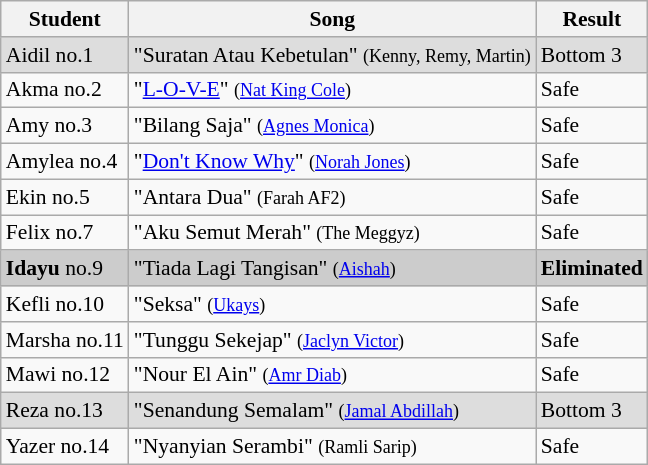<table class="wikitable" style="font-size:90%;">
<tr>
<th>Student</th>
<th>Song</th>
<th>Result</th>
</tr>
<tr bgcolor="#DDDDDD">
<td>Aidil no.1</td>
<td>"Suratan Atau Kebetulan" <small>(Kenny, Remy, Martin)</small></td>
<td>Bottom 3</td>
</tr>
<tr>
<td>Akma no.2</td>
<td>"<a href='#'>L-O-V-E</a>" <small>(<a href='#'>Nat King Cole</a>)</small></td>
<td>Safe</td>
</tr>
<tr>
<td>Amy no.3</td>
<td>"Bilang Saja" <small>(<a href='#'>Agnes Monica</a>)</small></td>
<td>Safe</td>
</tr>
<tr>
<td>Amylea no.4</td>
<td>"<a href='#'>Don't Know Why</a>" <small>(<a href='#'>Norah Jones</a>)</small></td>
<td>Safe</td>
</tr>
<tr>
<td>Ekin no.5</td>
<td>"Antara Dua" <small>(Farah AF2)</small></td>
<td>Safe</td>
</tr>
<tr>
<td>Felix no.7</td>
<td>"Aku Semut Merah" <small>(The Meggyz)</small></td>
<td>Safe</td>
</tr>
<tr bgcolor="#CCCCCC">
<td><strong>Idayu</strong> no.9</td>
<td>"Tiada Lagi Tangisan" <small>(<a href='#'>Aishah</a>)</small></td>
<td><strong>Eliminated</strong></td>
</tr>
<tr>
<td>Kefli no.10</td>
<td>"Seksa" <small>(<a href='#'>Ukays</a>)</small></td>
<td>Safe</td>
</tr>
<tr>
<td>Marsha no.11</td>
<td>"Tunggu Sekejap" <small>(<a href='#'>Jaclyn Victor</a>)</small></td>
<td>Safe</td>
</tr>
<tr>
<td>Mawi no.12</td>
<td>"Nour El Ain" <small>(<a href='#'>Amr Diab</a>)</small></td>
<td>Safe</td>
</tr>
<tr bgcolor="#DDDDDD">
<td>Reza no.13</td>
<td>"Senandung Semalam" <small>(<a href='#'>Jamal Abdillah</a>)</small></td>
<td>Bottom 3</td>
</tr>
<tr>
<td>Yazer no.14</td>
<td>"Nyanyian Serambi" <small>(Ramli Sarip)</small></td>
<td>Safe</td>
</tr>
</table>
